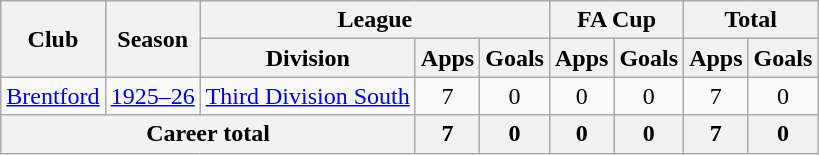<table class="wikitable" style="text-align: center;">
<tr>
<th rowspan="2">Club</th>
<th rowspan="2">Season</th>
<th colspan="3">League</th>
<th colspan="2">FA Cup</th>
<th colspan="2">Total</th>
</tr>
<tr>
<th>Division</th>
<th>Apps</th>
<th>Goals</th>
<th>Apps</th>
<th>Goals</th>
<th>Apps</th>
<th>Goals</th>
</tr>
<tr>
<td><a href='#'>Brentford</a></td>
<td><a href='#'>1925–26</a></td>
<td><a href='#'>Third Division South</a></td>
<td>7</td>
<td>0</td>
<td>0</td>
<td>0</td>
<td>7</td>
<td>0</td>
</tr>
<tr>
<th colspan="3">Career total</th>
<th>7</th>
<th>0</th>
<th>0</th>
<th>0</th>
<th>7</th>
<th>0</th>
</tr>
</table>
